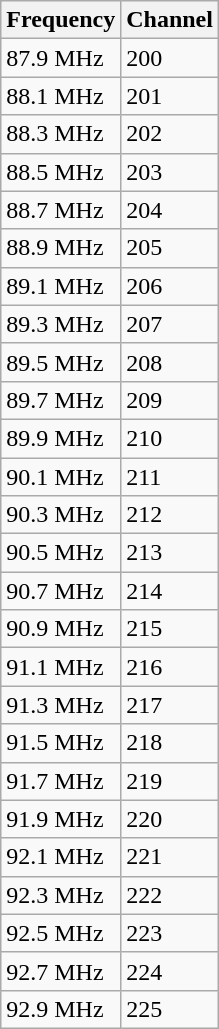<table class="wikitable" style="display:inline-table">
<tr>
<th>Frequency</th>
<th>Channel</th>
</tr>
<tr>
<td>87.9 MHz</td>
<td>200</td>
</tr>
<tr>
<td>88.1 MHz</td>
<td>201</td>
</tr>
<tr>
<td>88.3 MHz</td>
<td>202</td>
</tr>
<tr>
<td>88.5 MHz</td>
<td>203</td>
</tr>
<tr>
<td>88.7 MHz</td>
<td>204</td>
</tr>
<tr>
<td>88.9 MHz</td>
<td>205</td>
</tr>
<tr>
<td>89.1 MHz</td>
<td>206</td>
</tr>
<tr>
<td>89.3 MHz</td>
<td>207</td>
</tr>
<tr>
<td>89.5 MHz</td>
<td>208</td>
</tr>
<tr>
<td>89.7 MHz</td>
<td>209</td>
</tr>
<tr>
<td>89.9 MHz</td>
<td>210</td>
</tr>
<tr>
<td>90.1 MHz</td>
<td>211</td>
</tr>
<tr>
<td>90.3 MHz</td>
<td>212</td>
</tr>
<tr>
<td>90.5 MHz</td>
<td>213</td>
</tr>
<tr>
<td>90.7 MHz</td>
<td>214</td>
</tr>
<tr>
<td>90.9 MHz</td>
<td>215</td>
</tr>
<tr>
<td>91.1 MHz</td>
<td>216</td>
</tr>
<tr>
<td>91.3 MHz</td>
<td>217</td>
</tr>
<tr>
<td>91.5 MHz</td>
<td>218</td>
</tr>
<tr>
<td>91.7 MHz</td>
<td>219</td>
</tr>
<tr>
<td>91.9 MHz</td>
<td>220</td>
</tr>
<tr>
<td>92.1 MHz</td>
<td>221</td>
</tr>
<tr>
<td>92.3 MHz</td>
<td>222</td>
</tr>
<tr>
<td>92.5 MHz</td>
<td>223</td>
</tr>
<tr>
<td>92.7 MHz</td>
<td>224</td>
</tr>
<tr>
<td>92.9 MHz</td>
<td>225</td>
</tr>
</table>
